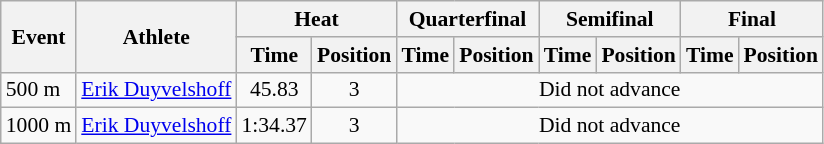<table class="wikitable" border="1" style="font-size:90%">
<tr>
<th rowspan=2>Event</th>
<th rowspan=2>Athlete</th>
<th colspan=2>Heat</th>
<th colspan=2>Quarterfinal</th>
<th colspan=2>Semifinal</th>
<th colspan=2>Final</th>
</tr>
<tr>
<th>Time</th>
<th>Position</th>
<th>Time</th>
<th>Position</th>
<th>Time</th>
<th>Position</th>
<th>Time</th>
<th>Position</th>
</tr>
<tr>
<td>500 m</td>
<td><a href='#'>Erik Duyvelshoff</a></td>
<td align=center>45.83</td>
<td align=center>3</td>
<td colspan="6" align=center>Did not advance</td>
</tr>
<tr>
<td>1000 m</td>
<td><a href='#'>Erik Duyvelshoff</a></td>
<td align=center>1:34.37</td>
<td align=center>3</td>
<td colspan="6" align=center>Did not advance</td>
</tr>
</table>
